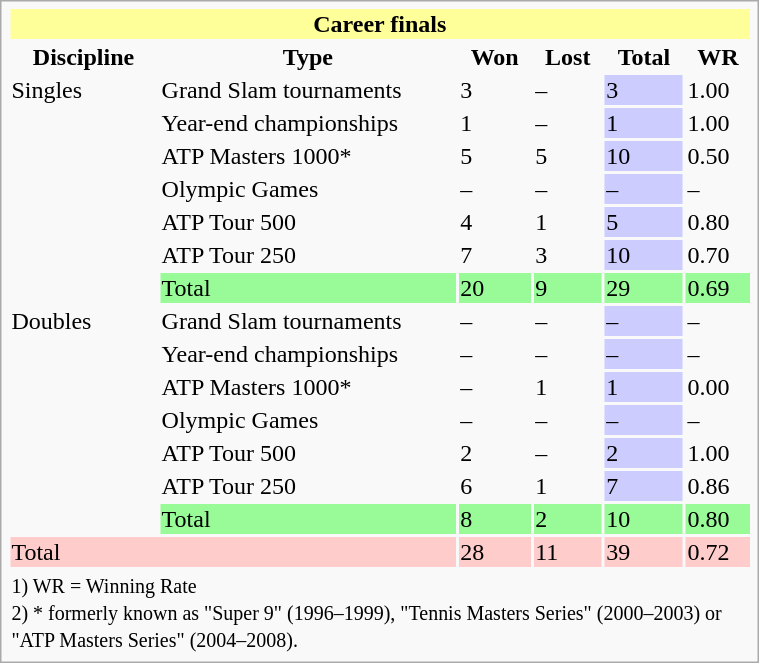<table class="infobox vcard vevent" style="width:40%;">
<tr bgcolor=FFFF99>
<th colspan=6>Career finals</th>
</tr>
<tr>
<th>Discipline</th>
<th>Type</th>
<th>Won</th>
<th>Lost</th>
<th>Total</th>
<th>WR</th>
</tr>
<tr>
<td rowspan=7>Singles</td>
<td>Grand Slam tournaments</td>
<td>3</td>
<td>–</td>
<td bgcolor=CCCCFF>3</td>
<td>1.00</td>
</tr>
<tr>
<td>Year-end championships</td>
<td>1</td>
<td>–</td>
<td bgcolor=CCCCFF>1</td>
<td>1.00</td>
</tr>
<tr>
<td>ATP Masters 1000*</td>
<td>5</td>
<td>5</td>
<td bgcolor=CCCCFF>10</td>
<td>0.50</td>
</tr>
<tr>
<td>Olympic Games</td>
<td>–</td>
<td>–</td>
<td bgcolor=CCCCFF>–</td>
<td>–</td>
</tr>
<tr>
<td>ATP Tour 500</td>
<td>4</td>
<td>1</td>
<td bgcolor=CCCCFF>5</td>
<td>0.80</td>
</tr>
<tr>
<td>ATP Tour 250</td>
<td>7</td>
<td>3</td>
<td bgcolor=CCCCFF>10</td>
<td>0.70</td>
</tr>
<tr bgcolor=98fb98>
<td>Total</td>
<td>20</td>
<td>9</td>
<td>29</td>
<td>0.69</td>
</tr>
<tr>
<td rowspan=7>Doubles</td>
<td>Grand Slam tournaments</td>
<td>–</td>
<td>–</td>
<td bgcolor=CCCCFF>–</td>
<td>–</td>
</tr>
<tr>
<td>Year-end championships</td>
<td>–</td>
<td>–</td>
<td bgcolor=CCCCFF>–</td>
<td>–</td>
</tr>
<tr>
<td>ATP Masters 1000*</td>
<td>–</td>
<td>1</td>
<td bgcolor=CCCCFF>1</td>
<td>0.00</td>
</tr>
<tr>
<td>Olympic Games</td>
<td>–</td>
<td>–</td>
<td bgcolor=CCCCFF>–</td>
<td>–</td>
</tr>
<tr>
<td>ATP Tour 500</td>
<td>2</td>
<td>–</td>
<td bgcolor=CCCCFF>2</td>
<td>1.00</td>
</tr>
<tr>
<td>ATP Tour 250</td>
<td>6</td>
<td>1</td>
<td bgcolor=CCCCFF>7</td>
<td>0.86</td>
</tr>
<tr bgcolor=98fb98>
<td>Total</td>
<td>8</td>
<td>2</td>
<td>10</td>
<td>0.80</td>
</tr>
<tr bgcolor=FFCCCC>
<td colspan=2>Total</td>
<td>28</td>
<td>11</td>
<td>39</td>
<td>0.72</td>
</tr>
<tr>
<td colspan=6><small>1) WR = Winning Rate <br>2) * formerly known as "Super 9" (1996–1999), "Tennis Masters Series" (2000–2003) or "ATP Masters Series" (2004–2008).</small></td>
</tr>
</table>
